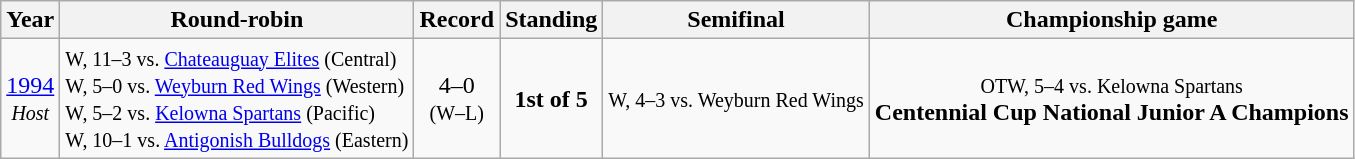<table class="wikitable" style="text-align:center">
<tr>
<th>Year</th>
<th>Round-robin</th>
<th>Record</th>
<th>Standing</th>
<th>Semifinal</th>
<th>Championship game</th>
</tr>
<tr>
<td><a href='#'>1994</a><br><small><em>Host</em></small></td>
<td align=left><small>W, 11–3 vs. <a href='#'>Chateauguay Elites</a> (Central)<br>W, 5–0 vs. <a href='#'>Weyburn Red Wings</a> (Western)<br>W, 5–2 vs. <a href='#'>Kelowna Spartans</a> (Pacific)<br>W, 10–1 vs. <a href='#'>Antigonish Bulldogs</a> (Eastern)</small></td>
<td>4–0<br><small>(W–L)</small></td>
<td><strong>1st of 5</strong></td>
<td><small>W, 4–3 vs. Weyburn Red Wings</small></td>
<td><small>OTW, 5–4 vs. Kelowna Spartans</small><br><strong>Centennial Cup National Junior A Champions</strong></td>
</tr>
</table>
